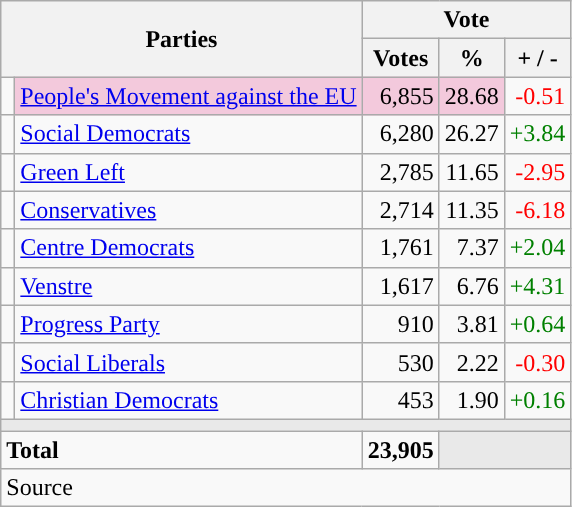<table class="wikitable" style="text-align:right;">
<tr>
<th style="text-align:centre;" rowspan="2" colspan="2" width="225">Parties</th>
<th colspan="3">Vote</th>
</tr>
<tr>
<th width="15">Votes</th>
<th width="15">%</th>
<th width="15">+ / -</th>
</tr>
<tr>
<td width="2" style="color:inherit;background:"></td>
<td bgcolor=#f3c9dc   align="left"><a href='#'>People's Movement against the EU</a></td>
<td bgcolor=#f3c9dc>6,855</td>
<td bgcolor=#f3c9dc>28.68</td>
<td style=color:red;>-0.51</td>
</tr>
<tr>
<td width="2" style="color:inherit;background:"></td>
<td align="left"><a href='#'>Social Democrats</a></td>
<td>6,280</td>
<td>26.27</td>
<td style=color:green;>+3.84</td>
</tr>
<tr>
<td width="2" style="color:inherit;background:"></td>
<td align="left"><a href='#'>Green Left</a></td>
<td>2,785</td>
<td>11.65</td>
<td style=color:red;>-2.95</td>
</tr>
<tr>
<td width="2" style="color:inherit;background:"></td>
<td align="left"><a href='#'>Conservatives</a></td>
<td>2,714</td>
<td>11.35</td>
<td style=color:red;>-6.18</td>
</tr>
<tr>
<td width="2" style="color:inherit;background:"></td>
<td align="left"><a href='#'>Centre Democrats</a></td>
<td>1,761</td>
<td>7.37</td>
<td style=color:green;>+2.04</td>
</tr>
<tr>
<td width="2" style="color:inherit;background:"></td>
<td align="left"><a href='#'>Venstre</a></td>
<td>1,617</td>
<td>6.76</td>
<td style=color:green;>+4.31</td>
</tr>
<tr>
<td width="2" style="color:inherit;background:"></td>
<td align="left"><a href='#'>Progress Party</a></td>
<td>910</td>
<td>3.81</td>
<td style=color:green;>+0.64</td>
</tr>
<tr>
<td width="2" style="color:inherit;background:"></td>
<td align="left"><a href='#'>Social Liberals</a></td>
<td>530</td>
<td>2.22</td>
<td style=color:red;>-0.30</td>
</tr>
<tr>
<td width="2" style="color:inherit;background:"></td>
<td align="left"><a href='#'>Christian Democrats</a></td>
<td>453</td>
<td>1.90</td>
<td style=color:green;>+0.16</td>
</tr>
<tr>
<td colspan="7" bgcolor="#E9E9E9"></td>
</tr>
<tr>
<td align="left" colspan="2"><strong>Total</strong></td>
<td><strong>23,905</strong></td>
<td bgcolor="#E9E9E9" colspan="2"></td>
</tr>
<tr>
<td align="left" colspan="6">Source</td>
</tr>
</table>
